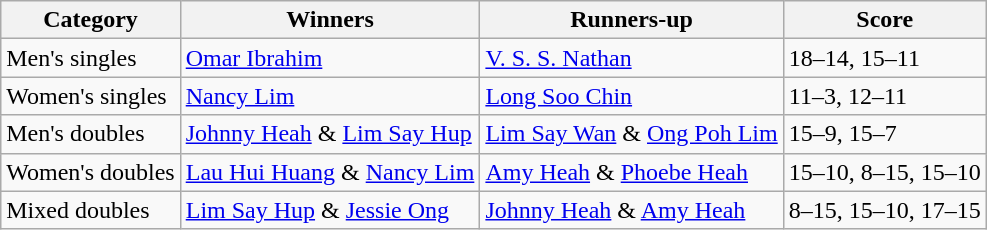<table class="wikitable">
<tr>
<th>Category</th>
<th>Winners</th>
<th>Runners-up</th>
<th>Score</th>
</tr>
<tr>
<td>Men's singles</td>
<td> <a href='#'>Omar Ibrahim</a></td>
<td> <a href='#'>V. S. S. Nathan</a></td>
<td>18–14, 15–11</td>
</tr>
<tr>
<td>Women's singles</td>
<td> <a href='#'>Nancy Lim</a></td>
<td> <a href='#'>Long Soo Chin</a></td>
<td>11–3, 12–11</td>
</tr>
<tr>
<td>Men's doubles</td>
<td> <a href='#'>Johnny Heah</a> & <a href='#'>Lim Say Hup</a></td>
<td> <a href='#'>Lim Say Wan</a> &  <a href='#'>Ong Poh Lim</a></td>
<td>15–9, 15–7</td>
</tr>
<tr>
<td>Women's doubles</td>
<td> <a href='#'>Lau Hui Huang</a> & <a href='#'>Nancy Lim</a></td>
<td> <a href='#'>Amy Heah</a> & <a href='#'>Phoebe Heah</a></td>
<td>15–10, 8–15, 15–10</td>
</tr>
<tr>
<td>Mixed doubles</td>
<td> <a href='#'>Lim Say Hup</a> &  <a href='#'>Jessie Ong</a></td>
<td> <a href='#'>Johnny Heah</a> & <a href='#'>Amy Heah</a></td>
<td>8–15, 15–10, 17–15</td>
</tr>
</table>
